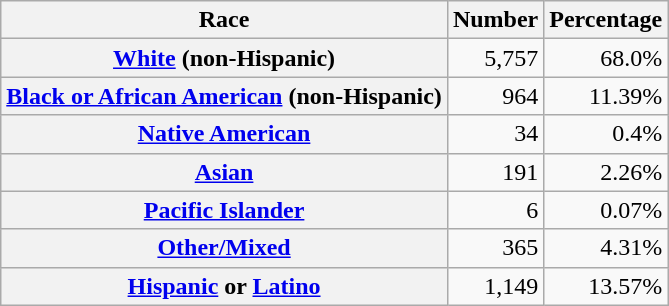<table class="wikitable" style="text-align:right">
<tr>
<th scope="col">Race</th>
<th scope="col">Number</th>
<th scope="col">Percentage</th>
</tr>
<tr>
<th scope="row"><a href='#'>White</a> (non-Hispanic)</th>
<td>5,757</td>
<td>68.0%</td>
</tr>
<tr>
<th scope="row"><a href='#'>Black or African American</a> (non-Hispanic)</th>
<td>964</td>
<td>11.39%</td>
</tr>
<tr>
<th scope="row"><a href='#'>Native American</a></th>
<td>34</td>
<td>0.4%</td>
</tr>
<tr>
<th scope="row"><a href='#'>Asian</a></th>
<td>191</td>
<td>2.26%</td>
</tr>
<tr>
<th scope="row"><a href='#'>Pacific Islander</a></th>
<td>6</td>
<td>0.07%</td>
</tr>
<tr>
<th scope="row"><a href='#'>Other/Mixed</a></th>
<td>365</td>
<td>4.31%</td>
</tr>
<tr>
<th scope="row"><a href='#'>Hispanic</a> or <a href='#'>Latino</a></th>
<td>1,149</td>
<td>13.57%</td>
</tr>
</table>
